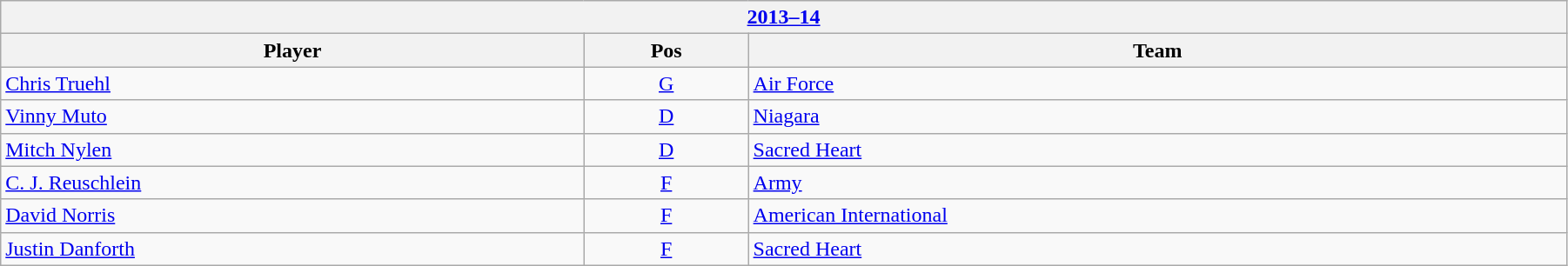<table class="wikitable" width=95%>
<tr>
<th colspan=3><a href='#'>2013–14</a></th>
</tr>
<tr>
<th>Player</th>
<th>Pos</th>
<th>Team</th>
</tr>
<tr>
<td><a href='#'>Chris Truehl</a></td>
<td style="text-align:center;"><a href='#'>G</a></td>
<td><a href='#'>Air Force</a></td>
</tr>
<tr>
<td><a href='#'>Vinny Muto</a></td>
<td style="text-align:center;"><a href='#'>D</a></td>
<td><a href='#'>Niagara</a></td>
</tr>
<tr>
<td><a href='#'>Mitch Nylen</a></td>
<td style="text-align:center;"><a href='#'>D</a></td>
<td><a href='#'>Sacred Heart</a></td>
</tr>
<tr>
<td><a href='#'>C. J. Reuschlein</a></td>
<td style="text-align:center;"><a href='#'>F</a></td>
<td><a href='#'>Army</a></td>
</tr>
<tr>
<td><a href='#'>David Norris</a></td>
<td style="text-align:center;"><a href='#'>F</a></td>
<td><a href='#'>American International</a></td>
</tr>
<tr>
<td><a href='#'>Justin Danforth</a></td>
<td style="text-align:center;"><a href='#'>F</a></td>
<td><a href='#'>Sacred Heart</a></td>
</tr>
</table>
